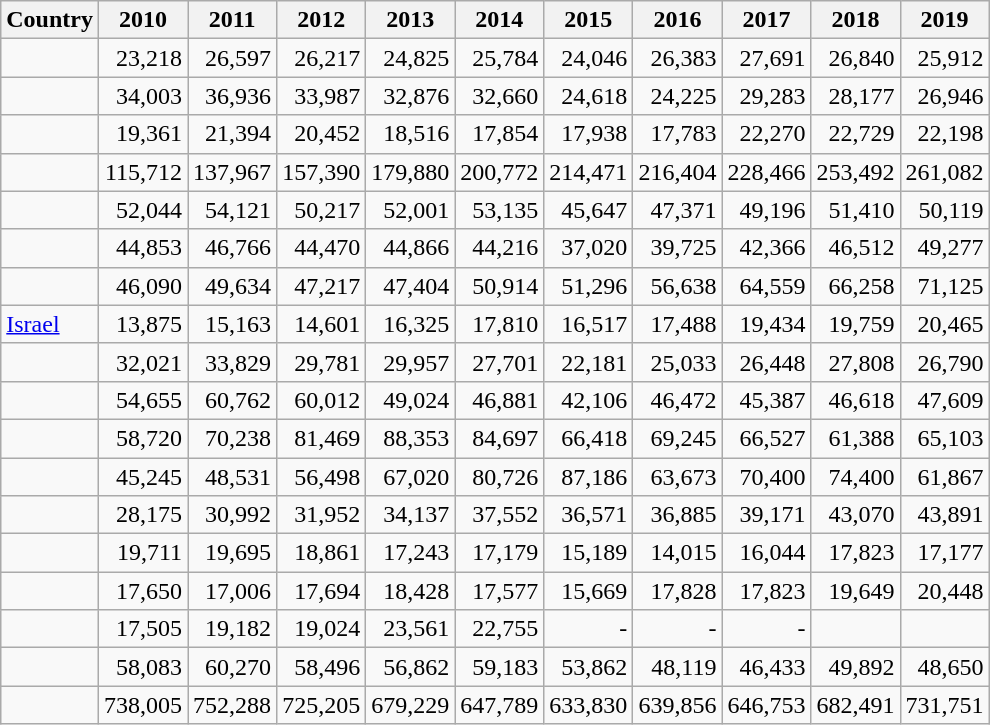<table class="wikitable sortable static-row-numbers" style="text-align:right;">
<tr class="static-row-header" style="text-align:center;vertical-align:bottom;">
<th>Country</th>
<th>2010</th>
<th>2011</th>
<th>2012</th>
<th>2013</th>
<th>2014</th>
<th>2015</th>
<th>2016</th>
<th>2017</th>
<th>2018</th>
<th>2019</th>
</tr>
<tr>
<td></td>
<td>23,218</td>
<td>26,597</td>
<td>26,217</td>
<td>24,825</td>
<td>25,784</td>
<td>24,046</td>
<td>26,383</td>
<td>27,691</td>
<td>26,840</td>
<td>25,912</td>
</tr>
<tr>
<td></td>
<td>34,003</td>
<td>36,936</td>
<td>33,987</td>
<td>32,876</td>
<td>32,660</td>
<td>24,618</td>
<td>24,225</td>
<td>29,283</td>
<td>28,177</td>
<td>26,946</td>
</tr>
<tr>
<td></td>
<td>19,361</td>
<td>21,394</td>
<td>20,452</td>
<td>18,516</td>
<td>17,854</td>
<td>17,938</td>
<td>17,783</td>
<td>22,270</td>
<td>22,729</td>
<td>22,198</td>
</tr>
<tr>
<td></td>
<td>115,712</td>
<td>137,967</td>
<td>157,390</td>
<td>179,880</td>
<td>200,772</td>
<td>214,471</td>
<td>216,404</td>
<td>228,466</td>
<td>253,492</td>
<td>261,082</td>
</tr>
<tr>
<td></td>
<td>52,044</td>
<td>54,121</td>
<td>50,217</td>
<td>52,001</td>
<td>53,135</td>
<td>45,647</td>
<td>47,371</td>
<td>49,196</td>
<td>51,410</td>
<td>50,119</td>
</tr>
<tr>
<td></td>
<td>44,853</td>
<td>46,766</td>
<td>44,470</td>
<td>44,866</td>
<td>44,216</td>
<td>37,020</td>
<td>39,725</td>
<td>42,366</td>
<td>46,512</td>
<td>49,277</td>
</tr>
<tr>
<td></td>
<td>46,090</td>
<td>49,634</td>
<td>47,217</td>
<td>47,404</td>
<td>50,914</td>
<td>51,296</td>
<td>56,638</td>
<td>64,559</td>
<td>66,258</td>
<td>71,125</td>
</tr>
<tr>
<td align=left> <a href='#'>Israel</a></td>
<td>13,875</td>
<td>15,163</td>
<td>14,601</td>
<td>16,325</td>
<td>17,810</td>
<td>16,517</td>
<td>17,488</td>
<td>19,434</td>
<td>19,759</td>
<td>20,465</td>
</tr>
<tr>
<td></td>
<td>32,021</td>
<td>33,829</td>
<td>29,781</td>
<td>29,957</td>
<td>27,701</td>
<td>22,181</td>
<td>25,033</td>
<td>26,448</td>
<td>27,808</td>
<td>26,790</td>
</tr>
<tr>
<td></td>
<td>54,655</td>
<td>60,762</td>
<td>60,012</td>
<td>49,024</td>
<td>46,881</td>
<td>42,106</td>
<td>46,472</td>
<td>45,387</td>
<td>46,618</td>
<td>47,609</td>
</tr>
<tr>
<td></td>
<td>58,720</td>
<td>70,238</td>
<td>81,469</td>
<td>88,353</td>
<td>84,697</td>
<td>66,418</td>
<td>69,245</td>
<td>66,527</td>
<td>61,388</td>
<td>65,103</td>
</tr>
<tr>
<td></td>
<td>45,245</td>
<td>48,531</td>
<td>56,498</td>
<td>67,020</td>
<td>80,726</td>
<td>87,186</td>
<td>63,673</td>
<td>70,400</td>
<td>74,400</td>
<td>61,867</td>
</tr>
<tr>
<td></td>
<td>28,175</td>
<td>30,992</td>
<td>31,952</td>
<td>34,137</td>
<td>37,552</td>
<td>36,571</td>
<td>36,885</td>
<td>39,171</td>
<td>43,070</td>
<td>43,891</td>
</tr>
<tr>
<td></td>
<td>19,711</td>
<td>19,695</td>
<td>18,861</td>
<td>17,243</td>
<td>17,179</td>
<td>15,189</td>
<td>14,015</td>
<td>16,044</td>
<td>17,823</td>
<td>17,177</td>
</tr>
<tr>
<td></td>
<td>17,650</td>
<td>17,006</td>
<td>17,694</td>
<td>18,428</td>
<td>17,577</td>
<td>15,669</td>
<td>17,828</td>
<td>17,823</td>
<td>19,649</td>
<td>20,448</td>
</tr>
<tr>
<td></td>
<td>17,505</td>
<td>19,182</td>
<td>19,024</td>
<td>23,561</td>
<td>22,755</td>
<td>-</td>
<td>-</td>
<td>-</td>
<td></td>
<td></td>
</tr>
<tr>
<td></td>
<td>58,083</td>
<td>60,270</td>
<td>58,496</td>
<td>56,862</td>
<td>59,183</td>
<td>53,862</td>
<td>48,119</td>
<td>46,433</td>
<td>49,892</td>
<td>48,650</td>
</tr>
<tr>
<td></td>
<td>738,005</td>
<td>752,288</td>
<td>725,205</td>
<td>679,229</td>
<td>647,789</td>
<td>633,830</td>
<td>639,856</td>
<td>646,753</td>
<td>682,491</td>
<td>731,751</td>
</tr>
</table>
